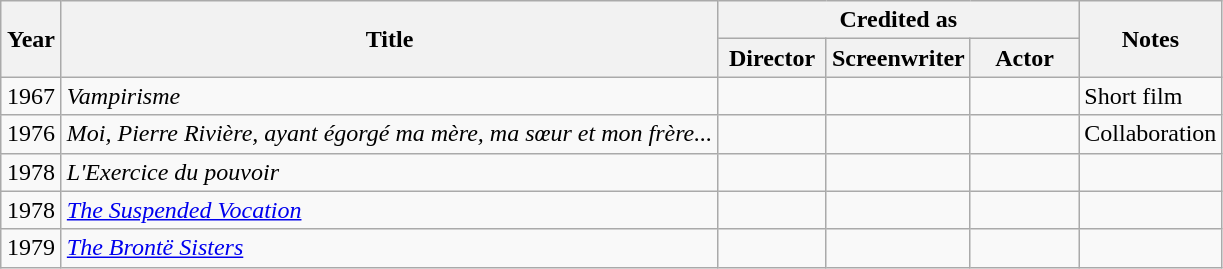<table class="wikitable sortable">
<tr>
<th rowspan=2 width="33">Year</th>
<th rowspan=2>Title</th>
<th colspan=3>Credited as</th>
<th rowspan=2>Notes</th>
</tr>
<tr>
<th width=65>Director</th>
<th width=65>Screenwriter</th>
<th width=65>Actor</th>
</tr>
<tr>
<td align="center">1967</td>
<td align="left"><em>Vampirisme</em></td>
<td></td>
<td></td>
<td></td>
<td>Short film</td>
</tr>
<tr>
<td align="center">1976</td>
<td align="left"><em>Moi, Pierre Rivière, ayant égorgé ma mère, ma sœur et mon frère...</em></td>
<td></td>
<td></td>
<td></td>
<td>Collaboration</td>
</tr>
<tr>
<td align="center">1978</td>
<td align="left"><em>L'Exercice du pouvoir</em></td>
<td></td>
<td></td>
<td></td>
<td></td>
</tr>
<tr>
<td align="center">1978</td>
<td align="left"><em><a href='#'>The Suspended Vocation</a></em></td>
<td></td>
<td></td>
<td></td>
<td></td>
</tr>
<tr>
<td align="center">1979</td>
<td align="left"><em><a href='#'>The Brontë Sisters</a></em></td>
<td></td>
<td></td>
<td></td>
<td></td>
</tr>
</table>
